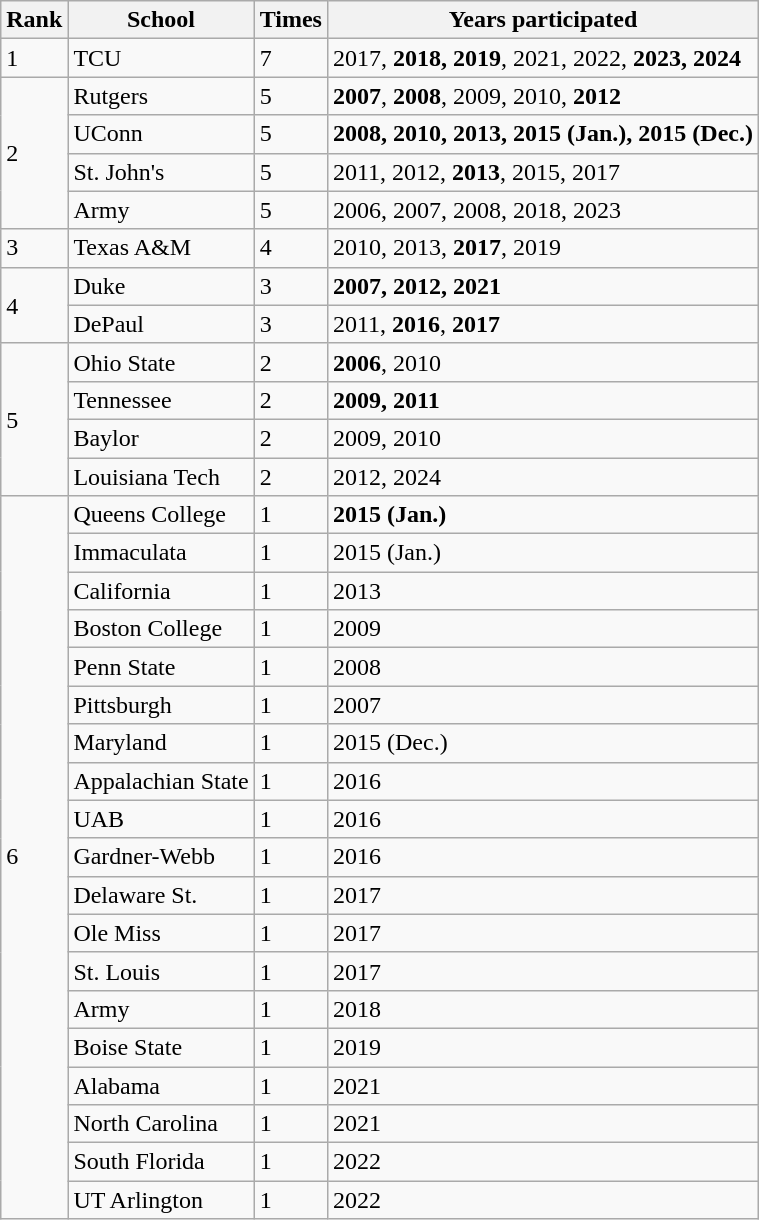<table class="wikitable">
<tr>
<th>Rank</th>
<th>School</th>
<th>Times</th>
<th>Years participated</th>
</tr>
<tr>
<td rowspan="1">1</td>
<td>TCU</td>
<td>7</td>
<td>2017, <strong>2018, 2019</strong>, 2021, 2022, <strong>2023, 2024</strong></td>
</tr>
<tr>
<td rowspan="4">2</td>
<td>Rutgers</td>
<td>5</td>
<td><strong>2007</strong>, <strong>2008</strong>, 2009, 2010, <strong>2012</strong></td>
</tr>
<tr>
<td>UConn</td>
<td>5</td>
<td><strong>2008, 2010, 2013, 2015 (Jan.), 2015 (Dec.)</strong></td>
</tr>
<tr>
<td>St. John's</td>
<td>5</td>
<td>2011, 2012, <strong>2013</strong>, 2015, 2017</td>
</tr>
<tr>
<td>Army</td>
<td>5</td>
<td>2006, 2007, 2008, 2018, 2023</td>
</tr>
<tr>
<td rowspan="1">3</td>
<td>Texas A&M</td>
<td>4</td>
<td>2010, 2013, <strong>2017</strong>, 2019</td>
</tr>
<tr>
<td rowspan="2">4</td>
<td>Duke</td>
<td>3</td>
<td><strong>2007, 2012, 2021</strong></td>
</tr>
<tr>
<td>DePaul</td>
<td>3</td>
<td>2011, <strong>2016</strong>, <strong>2017</strong></td>
</tr>
<tr>
<td rowspan="4">5</td>
<td>Ohio State</td>
<td>2</td>
<td><strong>2006</strong>, 2010</td>
</tr>
<tr>
<td>Tennessee</td>
<td>2</td>
<td><strong>2009, 2011</strong></td>
</tr>
<tr>
<td>Baylor</td>
<td>2</td>
<td>2009, 2010</td>
</tr>
<tr>
<td>Louisiana Tech</td>
<td>2</td>
<td>2012, 2024</td>
</tr>
<tr>
<td rowspan="19">6</td>
<td>Queens College</td>
<td>1</td>
<td><strong>2015 (Jan.)</strong></td>
</tr>
<tr>
<td>Immaculata</td>
<td>1</td>
<td>2015 (Jan.)</td>
</tr>
<tr>
<td>California</td>
<td>1</td>
<td>2013</td>
</tr>
<tr>
<td>Boston College</td>
<td>1</td>
<td>2009</td>
</tr>
<tr>
<td>Penn State</td>
<td>1</td>
<td>2008</td>
</tr>
<tr>
<td>Pittsburgh</td>
<td>1</td>
<td>2007</td>
</tr>
<tr>
<td>Maryland</td>
<td>1</td>
<td>2015 (Dec.)</td>
</tr>
<tr>
<td>Appalachian State</td>
<td>1</td>
<td>2016</td>
</tr>
<tr>
<td>UAB</td>
<td>1</td>
<td>2016</td>
</tr>
<tr>
<td>Gardner-Webb</td>
<td>1</td>
<td>2016</td>
</tr>
<tr>
<td>Delaware St.</td>
<td>1</td>
<td>2017</td>
</tr>
<tr>
<td>Ole Miss</td>
<td>1</td>
<td>2017</td>
</tr>
<tr>
<td>St. Louis</td>
<td>1</td>
<td>2017</td>
</tr>
<tr>
<td>Army</td>
<td>1</td>
<td>2018</td>
</tr>
<tr>
<td>Boise State</td>
<td>1</td>
<td>2019</td>
</tr>
<tr>
<td>Alabama</td>
<td>1</td>
<td>2021</td>
</tr>
<tr>
<td>North Carolina</td>
<td>1</td>
<td>2021</td>
</tr>
<tr>
<td>South Florida</td>
<td>1</td>
<td>2022</td>
</tr>
<tr>
<td>UT Arlington</td>
<td>1</td>
<td>2022</td>
</tr>
</table>
